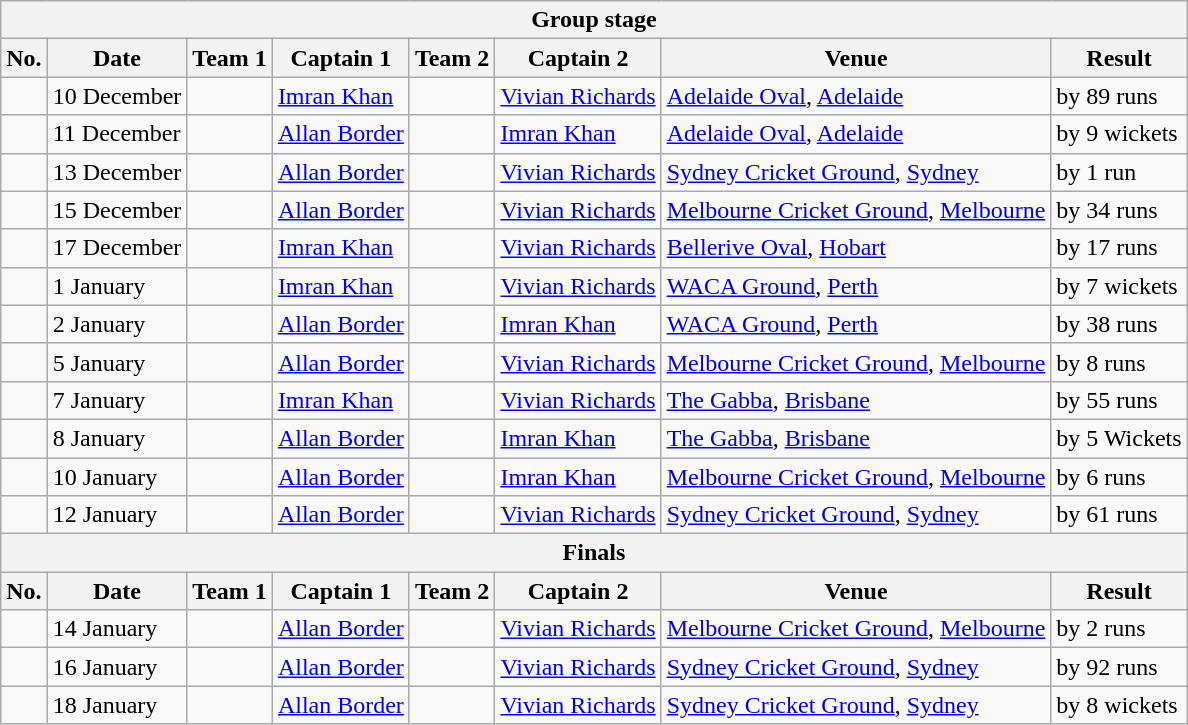<table class="wikitable">
<tr>
<th colspan="9">Group stage</th>
</tr>
<tr>
<th>No.</th>
<th>Date</th>
<th>Team 1</th>
<th>Captain 1</th>
<th>Team 2</th>
<th>Captain 2</th>
<th>Venue</th>
<th>Result</th>
</tr>
<tr>
<td></td>
<td>10 December</td>
<td></td>
<td><a href='#'>Imran Khan</a></td>
<td></td>
<td><a href='#'>Vivian Richards</a></td>
<td><a href='#'>Adelaide Oval</a>, <a href='#'>Adelaide</a></td>
<td> by 89 runs</td>
</tr>
<tr>
<td></td>
<td>11 December</td>
<td></td>
<td><a href='#'>Allan Border</a></td>
<td></td>
<td><a href='#'>Imran Khan</a></td>
<td><a href='#'>Adelaide Oval</a>, <a href='#'>Adelaide</a></td>
<td> by 9 wickets</td>
</tr>
<tr>
<td></td>
<td>13 December</td>
<td></td>
<td><a href='#'>Allan Border</a></td>
<td></td>
<td><a href='#'>Vivian Richards</a></td>
<td><a href='#'>Sydney Cricket Ground</a>, <a href='#'>Sydney</a></td>
<td> by 1 run</td>
</tr>
<tr>
<td></td>
<td>15 December</td>
<td></td>
<td><a href='#'>Allan Border</a></td>
<td></td>
<td><a href='#'>Vivian Richards</a></td>
<td><a href='#'>Melbourne Cricket Ground</a>, <a href='#'>Melbourne</a></td>
<td> by 34 runs</td>
</tr>
<tr>
<td></td>
<td>17 December</td>
<td></td>
<td><a href='#'>Imran Khan</a></td>
<td></td>
<td><a href='#'>Vivian Richards</a></td>
<td><a href='#'>Bellerive Oval</a>, <a href='#'>Hobart</a></td>
<td> by 17 runs</td>
</tr>
<tr>
<td></td>
<td>1 January</td>
<td></td>
<td><a href='#'>Imran Khan</a></td>
<td></td>
<td><a href='#'>Vivian Richards</a></td>
<td><a href='#'>WACA Ground</a>, <a href='#'>Perth</a></td>
<td> by 7 wickets</td>
</tr>
<tr>
<td></td>
<td>2 January</td>
<td></td>
<td><a href='#'>Allan Border</a></td>
<td></td>
<td><a href='#'>Imran Khan</a></td>
<td><a href='#'>WACA Ground</a>, <a href='#'>Perth</a></td>
<td> by 38 runs</td>
</tr>
<tr>
<td></td>
<td>5 January</td>
<td></td>
<td><a href='#'>Allan Border</a></td>
<td></td>
<td><a href='#'>Vivian Richards</a></td>
<td><a href='#'>Melbourne Cricket Ground</a>, <a href='#'>Melbourne</a></td>
<td> by 8 runs</td>
</tr>
<tr>
<td></td>
<td>7 January</td>
<td></td>
<td><a href='#'>Imran Khan</a></td>
<td></td>
<td><a href='#'>Vivian Richards</a></td>
<td><a href='#'>The Gabba</a>, <a href='#'>Brisbane</a></td>
<td> by 55 runs</td>
</tr>
<tr>
<td></td>
<td>8 January</td>
<td></td>
<td><a href='#'>Allan Border</a></td>
<td></td>
<td><a href='#'>Imran Khan</a></td>
<td><a href='#'>The Gabba</a>, <a href='#'>Brisbane</a></td>
<td> by 5 Wickets</td>
</tr>
<tr>
<td></td>
<td>10 January</td>
<td></td>
<td><a href='#'>Allan Border</a></td>
<td></td>
<td><a href='#'>Imran Khan</a></td>
<td><a href='#'>Melbourne Cricket Ground</a>, <a href='#'>Melbourne</a></td>
<td> by 6 runs</td>
</tr>
<tr>
<td></td>
<td>12 January</td>
<td></td>
<td><a href='#'>Allan Border</a></td>
<td></td>
<td><a href='#'>Vivian Richards</a></td>
<td><a href='#'>Sydney Cricket Ground</a>, <a href='#'>Sydney</a></td>
<td> by 61 runs</td>
</tr>
<tr>
<th colspan="9">Finals</th>
</tr>
<tr>
<th>No.</th>
<th>Date</th>
<th>Team 1</th>
<th>Captain 1</th>
<th>Team 2</th>
<th>Captain 2</th>
<th>Venue</th>
<th>Result</th>
</tr>
<tr>
<td></td>
<td>14 January</td>
<td></td>
<td><a href='#'>Allan Border</a></td>
<td></td>
<td><a href='#'>Vivian Richards</a></td>
<td><a href='#'>Melbourne Cricket Ground</a>, <a href='#'>Melbourne</a></td>
<td> by 2 runs</td>
</tr>
<tr>
<td></td>
<td>16 January</td>
<td></td>
<td><a href='#'>Allan Border</a></td>
<td></td>
<td><a href='#'>Vivian Richards</a></td>
<td><a href='#'>Sydney Cricket Ground</a>, <a href='#'>Sydney</a></td>
<td> by 92 runs</td>
</tr>
<tr>
<td></td>
<td>18 January</td>
<td></td>
<td><a href='#'>Allan Border</a></td>
<td></td>
<td><a href='#'>Vivian Richards</a></td>
<td><a href='#'>Sydney Cricket Ground</a>, <a href='#'>Sydney</a></td>
<td> by 8 wickets</td>
</tr>
</table>
